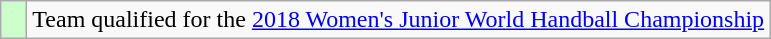<table class="wikitable" style="text-align: left;">
<tr>
<td width=10px bgcolor=#ccffcc></td>
<td>Team qualified for the <a href='#'>2018 Women's Junior World Handball Championship</a></td>
</tr>
</table>
